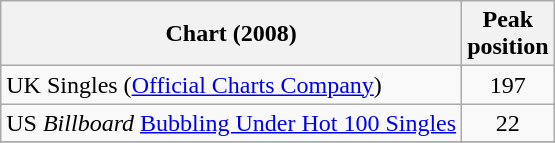<table class="wikitable sortable">
<tr>
<th align="left">Chart (2008)</th>
<th align="center">Peak<br>position</th>
</tr>
<tr>
<td>UK Singles (<a href='#'>Official Charts Company</a>)</td>
<td align="center">197</td>
</tr>
<tr>
<td align="left">US <em>Billboard</em> <a href='#'>Bubbling Under Hot 100 Singles</a></td>
<td align="center">22</td>
</tr>
<tr>
</tr>
</table>
